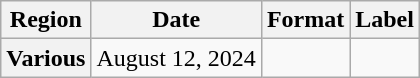<table class="wikitable plainrowheaders">
<tr>
<th scope="col">Region</th>
<th scope="col">Date</th>
<th scope="col">Format</th>
<th scope="col">Label</th>
</tr>
<tr>
<th scope="row">Various </th>
<td>August 12, 2024</td>
<td></td>
<td></td>
</tr>
</table>
